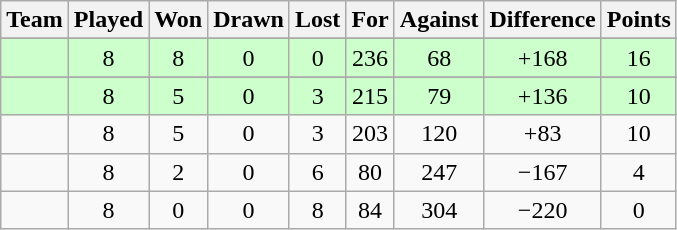<table class="wikitable" style="text-align:center">
<tr>
<th>Team</th>
<th>Played</th>
<th>Won</th>
<th>Drawn</th>
<th>Lost</th>
<th>For</th>
<th>Against</th>
<th>Difference</th>
<th>Points</th>
</tr>
<tr>
</tr>
<tr style="background:#ccffcc;">
<td align=left></td>
<td>8</td>
<td>8</td>
<td>0</td>
<td>0</td>
<td>236</td>
<td>68</td>
<td>+168</td>
<td>16</td>
</tr>
<tr>
</tr>
<tr style="background:#ccffcc;">
<td align=left></td>
<td>8</td>
<td>5</td>
<td>0</td>
<td>3</td>
<td>215</td>
<td>79</td>
<td>+136</td>
<td>10</td>
</tr>
<tr>
<td align=left></td>
<td>8</td>
<td>5</td>
<td>0</td>
<td>3</td>
<td>203</td>
<td>120</td>
<td>+83</td>
<td>10</td>
</tr>
<tr>
<td align=left></td>
<td>8</td>
<td>2</td>
<td>0</td>
<td>6</td>
<td>80</td>
<td>247</td>
<td>−167</td>
<td>4</td>
</tr>
<tr>
<td align=left></td>
<td>8</td>
<td>0</td>
<td>0</td>
<td>8</td>
<td>84</td>
<td>304</td>
<td>−220</td>
<td>0</td>
</tr>
</table>
